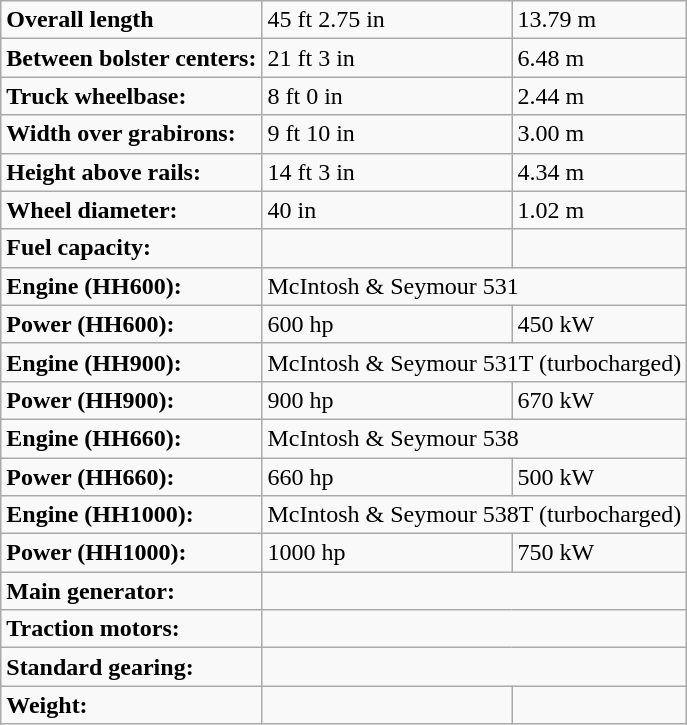<table class="wikitable">
<tr>
<td><strong>Overall length</strong></td>
<td>45 ft 2.75 in</td>
<td>13.79 m</td>
</tr>
<tr>
<td><strong>Between bolster centers:</strong></td>
<td>21 ft 3 in</td>
<td>6.48 m</td>
</tr>
<tr>
<td><strong>Truck wheelbase:</strong></td>
<td>8 ft 0 in</td>
<td>2.44 m</td>
</tr>
<tr>
<td><strong>Width over grabirons:</strong></td>
<td>9 ft 10 in</td>
<td>3.00 m</td>
</tr>
<tr>
<td><strong>Height above rails:</strong></td>
<td>14 ft 3 in</td>
<td>4.34 m</td>
</tr>
<tr>
<td><strong>Wheel diameter:</strong></td>
<td>40 in</td>
<td>1.02 m</td>
</tr>
<tr>
<td><strong>Fuel capacity:</strong></td>
<td></td>
<td></td>
</tr>
<tr>
<td><strong>Engine (HH600):</strong></td>
<td colspan="2">McIntosh & Seymour 531</td>
</tr>
<tr>
<td><strong>Power (HH600):</strong></td>
<td>600 hp</td>
<td>450 kW</td>
</tr>
<tr>
<td><strong>Engine (HH900):</strong></td>
<td colspan="2">McIntosh & Seymour 531T (turbocharged)</td>
</tr>
<tr>
<td><strong>Power (HH900):</strong></td>
<td>900 hp</td>
<td>670 kW</td>
</tr>
<tr>
<td><strong>Engine (HH660):</strong></td>
<td colspan="2">McIntosh & Seymour 538</td>
</tr>
<tr>
<td><strong>Power (HH660):</strong></td>
<td>660 hp</td>
<td>500 kW</td>
</tr>
<tr>
<td><strong>Engine (HH1000):</strong></td>
<td colspan="2">McIntosh & Seymour 538T (turbocharged)</td>
</tr>
<tr>
<td><strong>Power (HH1000):</strong></td>
<td>1000 hp</td>
<td>750 kW</td>
</tr>
<tr>
<td><strong>Main generator:</strong></td>
<td colspan="2"></td>
</tr>
<tr>
<td><strong>Traction motors:</strong></td>
<td colspan="2"></td>
</tr>
<tr>
<td><strong>Standard gearing:</strong></td>
<td colspan="2"></td>
</tr>
<tr>
<td><strong>Weight:</strong></td>
<td></td>
<td></td>
</tr>
</table>
